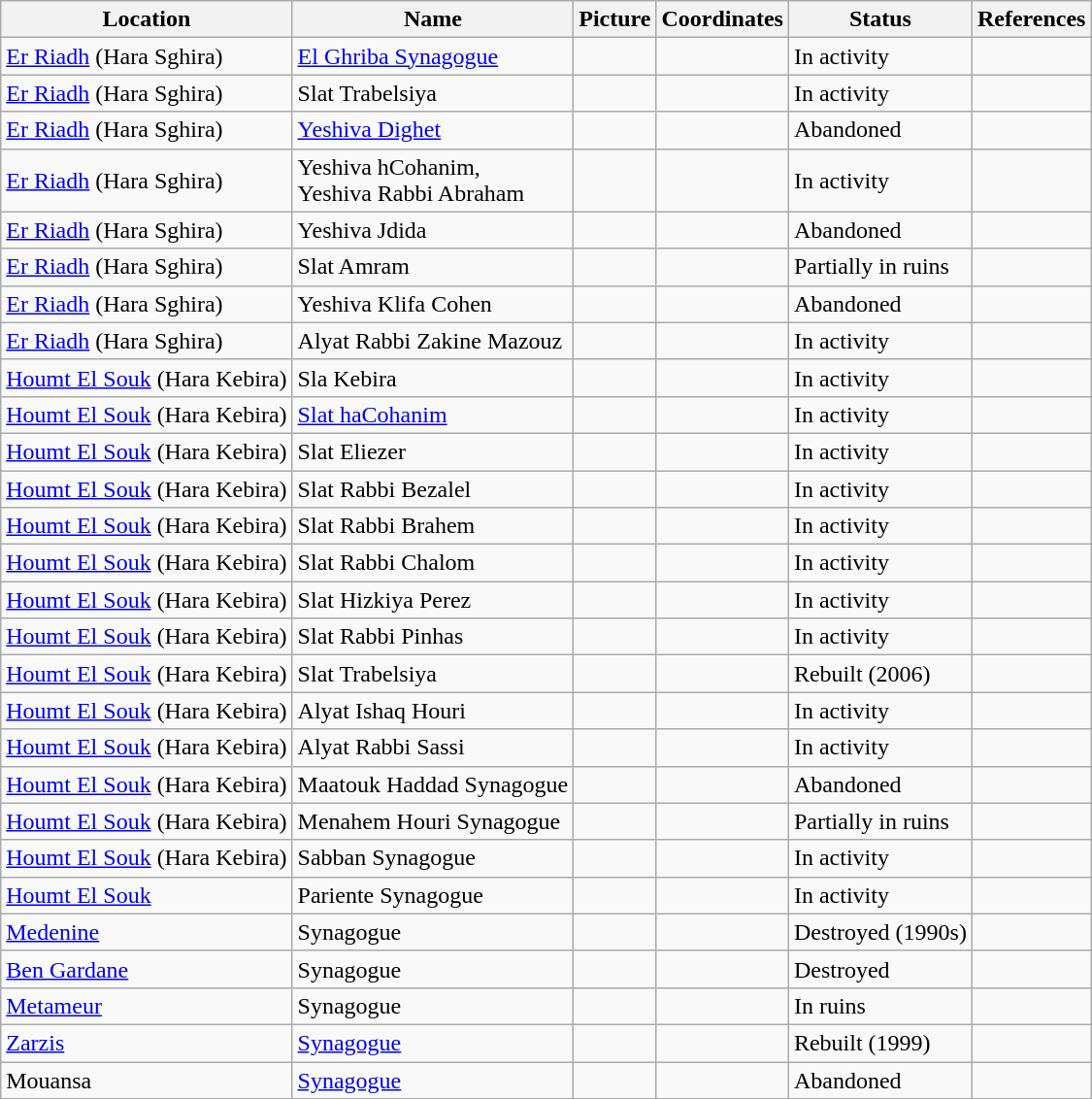<table class="wikitable sortable">
<tr>
<th>Location</th>
<th>Name</th>
<th>Picture</th>
<th>Coordinates</th>
<th>Status</th>
<th>References</th>
</tr>
<tr>
<td><a href='#'>Er Riadh</a> (Hara Sghira)</td>
<td><a href='#'>El Ghriba Synagogue</a></td>
<td align=center></td>
<td></td>
<td>In activity</td>
<td></td>
</tr>
<tr>
<td><a href='#'>Er Riadh</a> (Hara Sghira)</td>
<td>Slat Trabelsiya</td>
<td align=center></td>
<td></td>
<td>In activity</td>
<td></td>
</tr>
<tr>
<td><a href='#'>Er Riadh</a> (Hara Sghira)</td>
<td><a href='#'>Yeshiva Dighet</a></td>
<td align=center></td>
<td></td>
<td>Abandoned</td>
<td></td>
</tr>
<tr>
<td><a href='#'>Er Riadh</a> (Hara Sghira)</td>
<td>Yeshiva hCohanim,<br>Yeshiva Rabbi Abraham</td>
<td align=center></td>
<td></td>
<td>In activity</td>
<td></td>
</tr>
<tr>
<td><a href='#'>Er Riadh</a> (Hara Sghira)</td>
<td>Yeshiva Jdida</td>
<td align=center></td>
<td></td>
<td>Abandoned</td>
<td></td>
</tr>
<tr>
<td><a href='#'>Er Riadh</a> (Hara Sghira)</td>
<td>Slat Amram</td>
<td align=center></td>
<td></td>
<td>Partially in ruins</td>
<td></td>
</tr>
<tr>
<td><a href='#'>Er Riadh</a> (Hara Sghira)</td>
<td>Yeshiva Klifa Cohen</td>
<td align=center></td>
<td></td>
<td>Abandoned</td>
<td></td>
</tr>
<tr>
<td><a href='#'>Er Riadh</a> (Hara Sghira)</td>
<td>Alyat Rabbi Zakine Mazouz</td>
<td align=center></td>
<td></td>
<td>In activity</td>
<td></td>
</tr>
<tr>
<td><a href='#'>Houmt El Souk</a> (Hara Kebira)</td>
<td>Sla Kebira</td>
<td align=center></td>
<td></td>
<td>In activity</td>
<td></td>
</tr>
<tr>
<td><a href='#'>Houmt El Souk</a> (Hara Kebira)</td>
<td><a href='#'>Slat haCohanim</a></td>
<td align=center></td>
<td></td>
<td>In activity</td>
<td></td>
</tr>
<tr>
<td><a href='#'>Houmt El Souk</a> (Hara Kebira)</td>
<td>Slat Eliezer</td>
<td align=center></td>
<td></td>
<td>In activity</td>
<td></td>
</tr>
<tr>
<td><a href='#'>Houmt El Souk</a> (Hara Kebira)</td>
<td>Slat Rabbi Bezalel</td>
<td align=center></td>
<td></td>
<td>In activity</td>
<td></td>
</tr>
<tr>
<td><a href='#'>Houmt El Souk</a> (Hara Kebira)</td>
<td>Slat Rabbi Brahem</td>
<td align=center></td>
<td></td>
<td>In activity</td>
<td></td>
</tr>
<tr>
<td><a href='#'>Houmt El Souk</a> (Hara Kebira)</td>
<td>Slat Rabbi Chalom</td>
<td align=center></td>
<td></td>
<td>In activity</td>
<td></td>
</tr>
<tr>
<td><a href='#'>Houmt El Souk</a> (Hara Kebira)</td>
<td>Slat Hizkiya Perez</td>
<td align=center></td>
<td></td>
<td>In activity</td>
<td></td>
</tr>
<tr>
<td><a href='#'>Houmt El Souk</a> (Hara Kebira)</td>
<td>Slat Rabbi Pinhas</td>
<td align=center></td>
<td></td>
<td>In activity</td>
<td></td>
</tr>
<tr>
<td><a href='#'>Houmt El Souk</a> (Hara Kebira)</td>
<td>Slat Trabelsiya</td>
<td align=center></td>
<td></td>
<td>Rebuilt (2006)</td>
<td></td>
</tr>
<tr>
<td><a href='#'>Houmt El Souk</a> (Hara Kebira)</td>
<td>Alyat Ishaq Houri</td>
<td align=center></td>
<td></td>
<td>In activity</td>
<td></td>
</tr>
<tr>
<td><a href='#'>Houmt El Souk</a> (Hara Kebira)</td>
<td>Alyat Rabbi Sassi</td>
<td align=center></td>
<td></td>
<td>In activity</td>
<td></td>
</tr>
<tr>
<td><a href='#'>Houmt El Souk</a> (Hara Kebira)</td>
<td>Maatouk Haddad Synagogue</td>
<td align=center></td>
<td></td>
<td>Abandoned</td>
<td></td>
</tr>
<tr>
<td><a href='#'>Houmt El Souk</a> (Hara Kebira)</td>
<td>Menahem Houri Synagogue</td>
<td align=center></td>
<td></td>
<td>Partially in ruins</td>
<td></td>
</tr>
<tr>
<td><a href='#'>Houmt El Souk</a> (Hara Kebira)</td>
<td>Sabban Synagogue</td>
<td align=center></td>
<td></td>
<td>In activity</td>
<td></td>
</tr>
<tr>
<td><a href='#'>Houmt El Souk</a></td>
<td>Pariente Synagogue</td>
<td align=center></td>
<td></td>
<td>In activity</td>
<td></td>
</tr>
<tr>
<td><a href='#'>Medenine</a></td>
<td>Synagogue</td>
<td align=center></td>
<td></td>
<td>Destroyed (1990s)</td>
<td></td>
</tr>
<tr>
<td><a href='#'>Ben Gardane</a></td>
<td>Synagogue</td>
<td align=center></td>
<td></td>
<td>Destroyed</td>
<td></td>
</tr>
<tr>
<td><a href='#'>Metameur</a></td>
<td>Synagogue</td>
<td align=center></td>
<td></td>
<td>In ruins</td>
<td></td>
</tr>
<tr>
<td><a href='#'>Zarzis</a></td>
<td><a href='#'>Synagogue</a></td>
<td align=center></td>
<td></td>
<td>Rebuilt (1999)</td>
<td></td>
</tr>
<tr>
<td>Mouansa</td>
<td><a href='#'>Synagogue</a></td>
<td align=center></td>
<td></td>
<td>Abandoned</td>
<td></td>
</tr>
<tr>
</tr>
</table>
